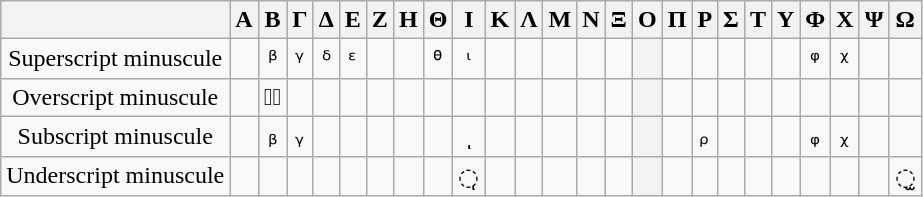<table class="wikitable nounderlines" style="text-align:center;">
<tr>
<th></th>
<th>Α</th>
<th>Β</th>
<th>Γ</th>
<th>Δ</th>
<th>Ε</th>
<th>Ζ</th>
<th>Η</th>
<th>Θ</th>
<th style="min-width:1ch;">Ι</th>
<th>Κ</th>
<th>Λ</th>
<th>Μ</th>
<th>Ν</th>
<th>Ξ</th>
<th>Ο</th>
<th>Π</th>
<th>Ρ</th>
<th>Σ</th>
<th>Τ</th>
<th>Υ</th>
<th>Φ</th>
<th>Χ</th>
<th>Ψ</th>
<th>Ω</th>
</tr>
<tr>
<td>Superscript minuscule</td>
<td></td>
<td>ᵝ</td>
<td>ᵞ</td>
<td>ᵟ</td>
<td>ᵋ</td>
<td></td>
<td></td>
<td>ᶿ</td>
<td>ᶥ</td>
<td></td>
<td></td>
<td></td>
<td></td>
<td></td>
<th></th>
<td></td>
<td></td>
<td></td>
<td></td>
<td></td>
<td>ᵠ</td>
<td>ᵡ</td>
<td></td>
<td></td>
</tr>
<tr>
<td>Overscript minuscule</td>
<td></td>
<td>◌ᷩ</td>
<td></td>
<td></td>
<td></td>
<td></td>
<td></td>
<td></td>
<td></td>
<td></td>
<td></td>
<td></td>
<td></td>
<td></td>
<th></th>
<td></td>
<td></td>
<td></td>
<td></td>
<td></td>
<td></td>
<td></td>
<td></td>
<td></td>
</tr>
<tr>
<td>Subscript minuscule</td>
<td></td>
<td>ᵦ</td>
<td>ᵧ</td>
<td></td>
<td></td>
<td></td>
<td></td>
<td></td>
<td>ͺ</td>
<td></td>
<td></td>
<td></td>
<td></td>
<td></td>
<th></th>
<td></td>
<td>ᵨ</td>
<td></td>
<td></td>
<td></td>
<td>ᵩ</td>
<td>ᵪ</td>
<td></td>
<td></td>
</tr>
<tr>
<td>Underscript minuscule</td>
<td></td>
<td></td>
<td></td>
<td></td>
<td></td>
<td></td>
<td></td>
<td></td>
<td>◌ͅ</td>
<td></td>
<td></td>
<td></td>
<td></td>
<td></td>
<th></th>
<td></td>
<td></td>
<td></td>
<td></td>
<td></td>
<td></td>
<td></td>
<td></td>
<td>◌̫</td>
</tr>
</table>
